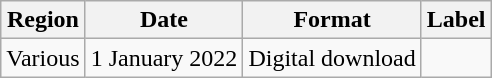<table class="wikitable">
<tr>
<th>Region</th>
<th>Date</th>
<th>Format</th>
<th>Label</th>
</tr>
<tr>
<td>Various</td>
<td>1 January 2022</td>
<td>Digital download</td>
<td></td>
</tr>
</table>
